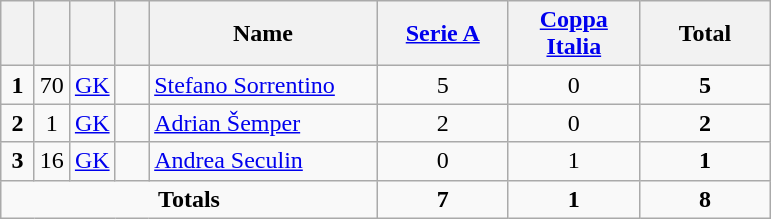<table class="wikitable" style="text-align:center">
<tr>
<th width=15></th>
<th width=15></th>
<th width=15></th>
<th width=15></th>
<th width=145>Name</th>
<th width=80><strong><a href='#'>Serie A</a></strong></th>
<th width=80><strong><a href='#'>Coppa Italia</a></strong></th>
<th width=80>Total</th>
</tr>
<tr>
<td><strong>1</strong></td>
<td>70</td>
<td><a href='#'>GK</a></td>
<td></td>
<td align=left><a href='#'>Stefano Sorrentino</a></td>
<td>5</td>
<td>0</td>
<td><strong>5</strong></td>
</tr>
<tr>
<td><strong>2</strong></td>
<td>1</td>
<td><a href='#'>GK</a></td>
<td></td>
<td align=left><a href='#'>Adrian Šemper</a></td>
<td>2</td>
<td>0</td>
<td><strong>2</strong></td>
</tr>
<tr>
<td><strong>3</strong></td>
<td>16</td>
<td><a href='#'>GK</a></td>
<td></td>
<td align=left><a href='#'>Andrea Seculin</a></td>
<td>0</td>
<td>1</td>
<td><strong>1</strong></td>
</tr>
<tr>
<td colspan=5><strong>Totals</strong></td>
<td><strong>7</strong></td>
<td><strong>1</strong></td>
<td><strong>8</strong></td>
</tr>
</table>
